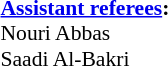<table style="width:100%; font-size:90%;">
<tr>
<td style="width:40%; vertical-align:top;"><br><strong><a href='#'>Assistant referees</a>:</strong>
<br>Nouri Abbas
<br>Saadi Al-Bakri</td>
</tr>
</table>
